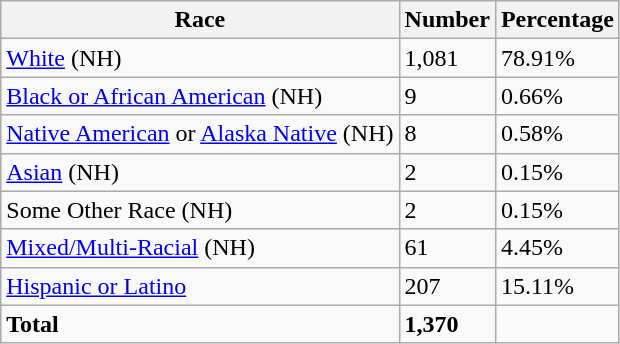<table class="wikitable">
<tr>
<th>Race</th>
<th>Number</th>
<th>Percentage</th>
</tr>
<tr>
<td><a href='#'>White</a> (NH)</td>
<td>1,081</td>
<td>78.91%</td>
</tr>
<tr>
<td><a href='#'>Black or African American</a> (NH)</td>
<td>9</td>
<td>0.66%</td>
</tr>
<tr>
<td><a href='#'>Native American</a> or <a href='#'>Alaska Native</a> (NH)</td>
<td>8</td>
<td>0.58%</td>
</tr>
<tr>
<td><a href='#'>Asian</a> (NH)</td>
<td>2</td>
<td>0.15%</td>
</tr>
<tr>
<td>Some Other Race (NH)</td>
<td>2</td>
<td>0.15%</td>
</tr>
<tr>
<td><a href='#'>Mixed/Multi-Racial</a> (NH)</td>
<td>61</td>
<td>4.45%</td>
</tr>
<tr>
<td><a href='#'>Hispanic or Latino</a></td>
<td>207</td>
<td>15.11%</td>
</tr>
<tr>
<td><strong>Total</strong></td>
<td><strong>1,370</strong></td>
<td></td>
</tr>
</table>
